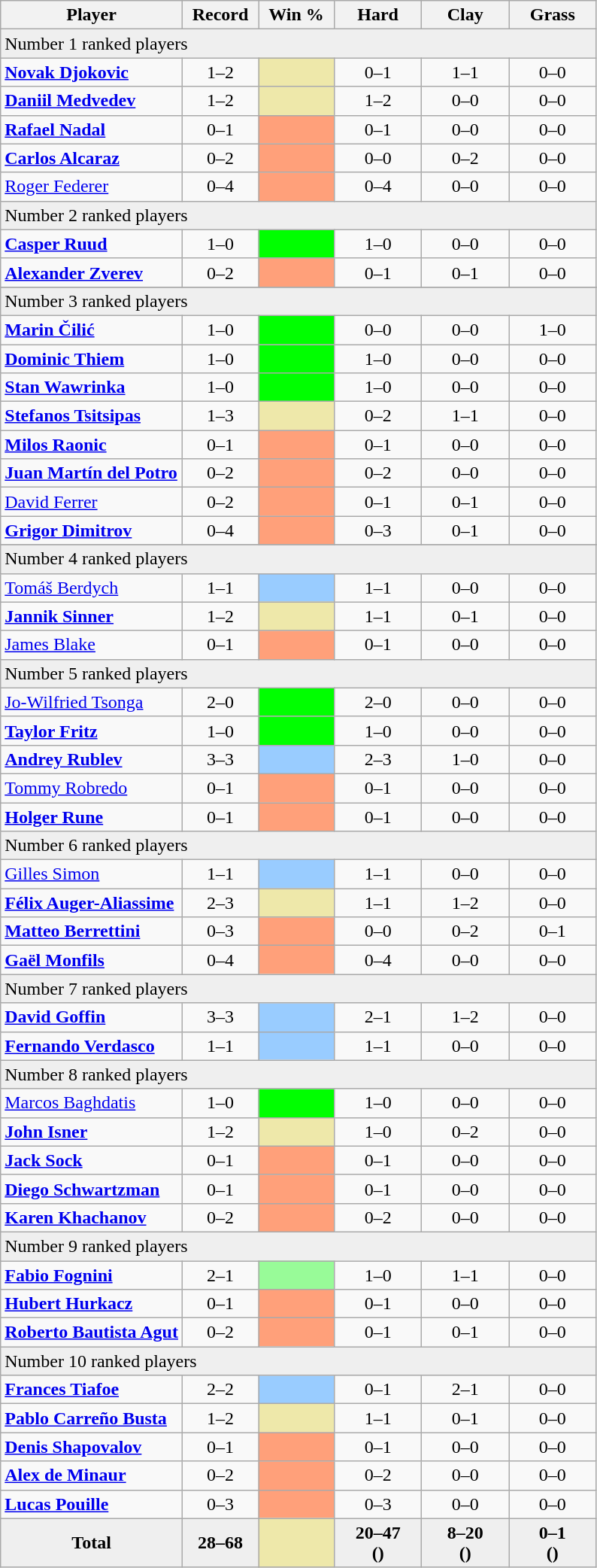<table class="wikitable sortable" style="text-align:center;">
<tr>
<th>Player</th>
<th style="width:60px;">Record</th>
<th style="width:60px;">Win %</th>
<th style="width:70px;">Hard</th>
<th style="width:70px;">Clay</th>
<th style="width:70px;">Grass</th>
</tr>
<tr bgcolor="efefef">
<td align="left" colspan="6">Number 1 ranked players</td>
</tr>
<tr>
<td align="left"> <strong><a href='#'>Novak Djokovic</a></strong></td>
<td>1–2</td>
<td bgcolor=eee8AA></td>
<td>0–1</td>
<td>1–1</td>
<td>0–0</td>
</tr>
<tr>
<td align="left"> <strong><a href='#'>Daniil Medvedev</a></strong></td>
<td>1–2</td>
<td bgcolor=eee8AA></td>
<td>1–2</td>
<td>0–0</td>
<td>0–0</td>
</tr>
<tr>
<td align="left"> <strong><a href='#'>Rafael Nadal</a></strong></td>
<td>0–1</td>
<td bgcolor=ffa07a></td>
<td>0–1</td>
<td>0–0</td>
<td>0–0</td>
</tr>
<tr>
<td align="left"> <strong><a href='#'>Carlos Alcaraz</a></strong></td>
<td>0–2</td>
<td bgcolor=ffa07a></td>
<td>0–0</td>
<td>0–2</td>
<td>0–0</td>
</tr>
<tr>
<td align="left"> <a href='#'>Roger Federer</a></td>
<td>0–4</td>
<td bgcolor=ffa07a></td>
<td>0–4</td>
<td>0–0</td>
<td>0–0</td>
</tr>
<tr bgcolor="efefef">
<td align="left" colspan="6">Number 2 ranked players</td>
</tr>
<tr>
<td align="left"> <strong><a href='#'>Casper Ruud</a></strong></td>
<td>1–0</td>
<td bgcolor=lime></td>
<td>1–0</td>
<td>0–0</td>
<td>0–0</td>
</tr>
<tr>
<td align="left"> <strong><a href='#'>Alexander Zverev</a></strong></td>
<td>0–2</td>
<td bgcolor=ffa07a></td>
<td>0–1</td>
<td>0–1</td>
<td>0–0</td>
</tr>
<tr>
</tr>
<tr bgcolor="efefef">
<td align="left" colspan="6">Number 3 ranked players</td>
</tr>
<tr>
<td align="left"> <strong><a href='#'>Marin Čilić</a></strong></td>
<td>1–0</td>
<td bgcolor=lime></td>
<td>0–0</td>
<td>0–0</td>
<td>1–0</td>
</tr>
<tr>
<td align="left"> <strong><a href='#'>Dominic Thiem</a></strong></td>
<td>1–0</td>
<td bgcolor=lime></td>
<td>1–0</td>
<td>0–0</td>
<td>0–0</td>
</tr>
<tr>
<td align="left"> <strong><a href='#'>Stan Wawrinka</a></strong></td>
<td>1–0</td>
<td bgcolor=lime></td>
<td>1–0</td>
<td>0–0</td>
<td>0–0</td>
</tr>
<tr>
<td align="left"> <strong><a href='#'>Stefanos Tsitsipas</a></strong></td>
<td>1–3</td>
<td bgcolor=eee8AA></td>
<td>0–2</td>
<td>1–1</td>
<td>0–0</td>
</tr>
<tr>
<td align="left"> <strong><a href='#'>Milos Raonic</a></strong></td>
<td>0–1</td>
<td bgcolor=ffa07a></td>
<td>0–1</td>
<td>0–0</td>
<td>0–0</td>
</tr>
<tr>
<td align="left"> <strong><a href='#'>Juan Martín del Potro</a></strong></td>
<td>0–2</td>
<td bgcolor=ffa07a></td>
<td>0–2</td>
<td>0–0</td>
<td>0–0</td>
</tr>
<tr>
<td align="left"> <a href='#'>David Ferrer</a></td>
<td>0–2</td>
<td bgcolor=ffa07a></td>
<td>0–1</td>
<td>0–1</td>
<td>0–0</td>
</tr>
<tr>
<td align="left"> <strong><a href='#'>Grigor Dimitrov</a></strong></td>
<td>0–4</td>
<td bgcolor=ffa07a></td>
<td>0–3</td>
<td>0–1</td>
<td>0–0</td>
</tr>
<tr>
</tr>
<tr bgcolor="efefef">
<td align="left" colspan="6">Number 4 ranked players</td>
</tr>
<tr>
<td align="left"> <a href='#'>Tomáš Berdych</a></td>
<td>1–1</td>
<td bgcolor=99ccff></td>
<td>1–1</td>
<td>0–0</td>
<td>0–0</td>
</tr>
<tr>
<td align="left"> <strong><a href='#'>Jannik Sinner</a></strong></td>
<td>1–2</td>
<td bgcolor=eee8AA></td>
<td>1–1</td>
<td>0–1</td>
<td>0–0</td>
</tr>
<tr>
<td align="left"> <a href='#'>James Blake</a></td>
<td>0–1</td>
<td bgcolor=ffa07a></td>
<td>0–1</td>
<td>0–0</td>
<td>0–0</td>
</tr>
<tr bgcolor="efefef">
<td align="left" colspan="6">Number 5 ranked players</td>
</tr>
<tr>
<td align="left"> <a href='#'>Jo-Wilfried Tsonga</a></td>
<td>2–0</td>
<td bgcolor=lime></td>
<td>2–0</td>
<td>0–0</td>
<td>0–0</td>
</tr>
<tr>
<td align="left"> <strong><a href='#'>Taylor Fritz</a></strong></td>
<td>1–0</td>
<td bgcolor=lime></td>
<td>1–0</td>
<td>0–0</td>
<td>0–0</td>
</tr>
<tr>
<td align="left"> <strong><a href='#'>Andrey Rublev</a></strong></td>
<td>3–3</td>
<td bgcolor=99ccff></td>
<td>2–3</td>
<td>1–0</td>
<td>0–0</td>
</tr>
<tr>
<td align="left"> <a href='#'>Tommy Robredo</a></td>
<td>0–1</td>
<td bgcolor=ffa07a></td>
<td>0–1</td>
<td>0–0</td>
<td>0–0</td>
</tr>
<tr>
<td align="left"> <strong><a href='#'>Holger Rune</a></strong></td>
<td>0–1</td>
<td bgcolor=ffa07a></td>
<td>0–1</td>
<td>0–0</td>
<td>0–0</td>
</tr>
<tr bgcolor="efefef">
<td align="left" colspan="6">Number 6 ranked players</td>
</tr>
<tr>
<td align="left"> <a href='#'>Gilles Simon</a></td>
<td>1–1</td>
<td bgcolor=99ccff></td>
<td>1–1</td>
<td>0–0</td>
<td>0–0</td>
</tr>
<tr>
<td align="left"> <strong><a href='#'>Félix Auger-Aliassime</a></strong></td>
<td>2–3</td>
<td bgcolor=eee8AA></td>
<td>1–1</td>
<td>1–2</td>
<td>0–0</td>
</tr>
<tr>
<td align="left"> <strong><a href='#'>Matteo Berrettini</a></strong></td>
<td>0–3</td>
<td bgcolor=ffa07a></td>
<td>0–0</td>
<td>0–2</td>
<td>0–1</td>
</tr>
<tr>
<td align="left"> <strong><a href='#'>Gaël Monfils</a></strong></td>
<td>0–4</td>
<td bgcolor=ffa07a></td>
<td>0–4</td>
<td>0–0</td>
<td>0–0</td>
</tr>
<tr bgcolor="efefef">
<td align="left" colspan="6">Number 7 ranked players</td>
</tr>
<tr>
<td align="left"> <strong><a href='#'>David Goffin</a></strong></td>
<td>3–3</td>
<td bgcolor=99ccff></td>
<td>2–1</td>
<td>1–2</td>
<td>0–0</td>
</tr>
<tr>
<td align="left"> <strong><a href='#'>Fernando Verdasco</a></strong></td>
<td>1–1</td>
<td bgcolor=99ccff></td>
<td>1–1</td>
<td>0–0</td>
<td>0–0</td>
</tr>
<tr bgcolor="efefef">
<td align="left" colspan="6">Number 8 ranked players</td>
</tr>
<tr>
<td align="left"> <a href='#'>Marcos Baghdatis</a></td>
<td>1–0</td>
<td bgcolor=lime></td>
<td>1–0</td>
<td>0–0</td>
<td>0–0</td>
</tr>
<tr>
<td align="left"> <strong><a href='#'>John Isner</a></strong></td>
<td>1–2</td>
<td bgcolor=eee8AA></td>
<td>1–0</td>
<td>0–2</td>
<td>0–0</td>
</tr>
<tr>
<td align="left"> <strong><a href='#'>Jack Sock</a></strong></td>
<td>0–1</td>
<td bgcolor=ffa07a></td>
<td>0–1</td>
<td>0–0</td>
<td>0–0</td>
</tr>
<tr>
<td align="left"> <strong><a href='#'>Diego Schwartzman</a></strong></td>
<td>0–1</td>
<td bgcolor=ffa07a></td>
<td>0–1</td>
<td>0–0</td>
<td>0–0</td>
</tr>
<tr>
<td align="left"> <strong><a href='#'>Karen Khachanov</a></strong></td>
<td>0–2</td>
<td bgcolor=ffa07a></td>
<td>0–2</td>
<td>0–0</td>
<td>0–0</td>
</tr>
<tr bgcolor="efefef">
<td align="left" colspan="6">Number 9 ranked players</td>
</tr>
<tr>
<td align="left"> <strong><a href='#'>Fabio Fognini</a></strong></td>
<td>2–1</td>
<td bgcolor=#98fb98></td>
<td>1–0</td>
<td>1–1</td>
<td>0–0</td>
</tr>
<tr>
<td align="left"> <strong><a href='#'>Hubert Hurkacz</a></strong></td>
<td>0–1</td>
<td bgcolor=ffa07a></td>
<td>0–1</td>
<td>0–0</td>
<td>0–0</td>
</tr>
<tr>
<td align="left"> <strong><a href='#'>Roberto Bautista Agut</a></strong></td>
<td>0–2</td>
<td bgcolor=ffa07a></td>
<td>0–1</td>
<td>0–1</td>
<td>0–0</td>
</tr>
<tr bgcolor="efefef">
<td align="left" colspan="6">Number 10 ranked players</td>
</tr>
<tr>
<td align="left"> <strong><a href='#'>Frances Tiafoe</a></strong></td>
<td>2–2</td>
<td bgcolor=99ccff></td>
<td>0–1</td>
<td>2–1</td>
<td>0–0</td>
</tr>
<tr>
<td align="left"> <strong><a href='#'>Pablo Carreño Busta</a></strong></td>
<td>1–2</td>
<td bgcolor=eee8AA></td>
<td>1–1</td>
<td>0–1</td>
<td>0–0</td>
</tr>
<tr>
<td align="left"> <strong><a href='#'>Denis Shapovalov</a></strong></td>
<td>0–1</td>
<td bgcolor=ffa07a></td>
<td>0–1</td>
<td>0–0</td>
<td>0–0</td>
</tr>
<tr>
<td align="left"> <strong><a href='#'>Alex de Minaur</a></strong></td>
<td>0–2</td>
<td bgcolor=ffa07a></td>
<td>0–2</td>
<td>0–0</td>
<td>0–0</td>
</tr>
<tr>
<td align="left"> <strong><a href='#'>Lucas Pouille</a></strong></td>
<td>0–3</td>
<td bgcolor=ffa07a></td>
<td>0–3</td>
<td>0–0</td>
<td>0–0</td>
</tr>
<tr bgcolor="efefef">
<td><strong>Total</strong></td>
<td><strong>28–68</strong></td>
<td bgcolor="eee8AA"><strong></strong></td>
<td><strong>20–47</strong><br><strong>()</strong></td>
<td><strong>8–20</strong><br><strong>()</strong></td>
<td><strong>0–1</strong><br><strong>()</strong></td>
</tr>
</table>
